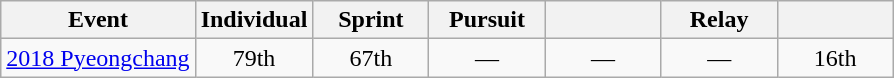<table class="wikitable" style="text-align: center;">
<tr ">
<th>Event</th>
<th style="width:70px;">Individual</th>
<th style="width:70px;">Sprint</th>
<th style="width:70px;">Pursuit</th>
<th style="width:70px;"></th>
<th style="width:70px;">Relay</th>
<th style="width:70px;"></th>
</tr>
<tr>
<td align="left"> <a href='#'>2018 Pyeongchang</a></td>
<td>79th</td>
<td>67th</td>
<td>—</td>
<td>—</td>
<td>—</td>
<td>16th</td>
</tr>
</table>
